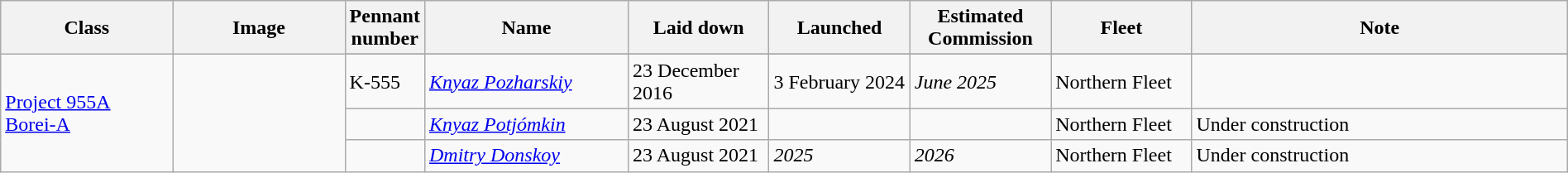<table class="wikitable" style="width:100%;">
<tr>
<th style="width:11%;">Class</th>
<th style="width:11%;">Image</th>
<th style="width:5%;">Pennant number</th>
<th style="width:13%;">Name</th>
<th style="width:9%;">Laid down</th>
<th style="width:9%;">Launched</th>
<th style="width:9%;">Estimated<br>Commission</th>
<th style="width:9%;">Fleet</th>
<th style="width:24%;">Note</th>
</tr>
<tr>
<td rowspan="4"><a href='#'>Project 955A<br>Borei-A</a></td>
<td rowspan="4"></td>
</tr>
<tr>
<td>K-555</td>
<td><a href='#'><em>Knyaz Pozharskiy</em></a></td>
<td>23 December 2016</td>
<td>3 February 2024</td>
<td><em>June 2025</em></td>
<td>Northern Fleet</td>
<td></td>
</tr>
<tr>
<td></td>
<td><a href='#'><em>Knyaz Potjómkin</em></a></td>
<td>23 August 2021</td>
<td></td>
<td></td>
<td>Northern Fleet</td>
<td>Under construction</td>
</tr>
<tr>
<td></td>
<td><a href='#'><em>Dmitry Donskoy</em></a></td>
<td>23 August 2021</td>
<td><em>2025</em></td>
<td><em>2026</em></td>
<td>Northern Fleet</td>
<td>Under construction</td>
</tr>
</table>
